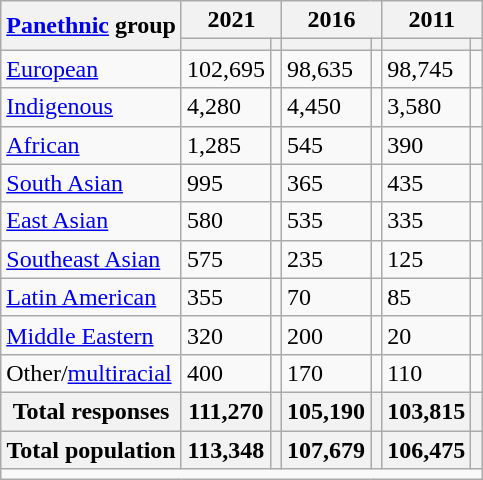<table class="wikitable collapsible sortable">
<tr>
<th rowspan="2"><a href='#'>Panethnic</a> group</th>
<th colspan="2">2021</th>
<th colspan="2">2016</th>
<th colspan="2">2011</th>
</tr>
<tr>
<th><a href='#'></a></th>
<th></th>
<th></th>
<th></th>
<th></th>
<th></th>
</tr>
<tr>
<td><a href='#'>European</a></td>
<td>102,695</td>
<td></td>
<td>98,635</td>
<td></td>
<td>98,745</td>
<td></td>
</tr>
<tr>
<td><a href='#'>Indigenous</a></td>
<td>4,280</td>
<td></td>
<td>4,450</td>
<td></td>
<td>3,580</td>
<td></td>
</tr>
<tr>
<td><a href='#'>African</a></td>
<td>1,285</td>
<td></td>
<td>545</td>
<td></td>
<td>390</td>
<td></td>
</tr>
<tr>
<td><a href='#'>South Asian</a></td>
<td>995</td>
<td></td>
<td>365</td>
<td></td>
<td>435</td>
<td></td>
</tr>
<tr>
<td><a href='#'>East Asian</a></td>
<td>580</td>
<td></td>
<td>535</td>
<td></td>
<td>335</td>
<td></td>
</tr>
<tr>
<td><a href='#'>Southeast Asian</a></td>
<td>575</td>
<td></td>
<td>235</td>
<td></td>
<td>125</td>
<td></td>
</tr>
<tr>
<td><a href='#'>Latin American</a></td>
<td>355</td>
<td></td>
<td>70</td>
<td></td>
<td>85</td>
<td></td>
</tr>
<tr>
<td><a href='#'>Middle Eastern</a></td>
<td>320</td>
<td></td>
<td>200</td>
<td></td>
<td>20</td>
<td></td>
</tr>
<tr>
<td>Other/<a href='#'>multiracial</a></td>
<td>400</td>
<td></td>
<td>170</td>
<td></td>
<td>110</td>
<td></td>
</tr>
<tr>
<th>Total responses</th>
<th>111,270</th>
<th></th>
<th>105,190</th>
<th></th>
<th>103,815</th>
<th></th>
</tr>
<tr class="sortbottom">
<th>Total population</th>
<th>113,348</th>
<th></th>
<th>107,679</th>
<th></th>
<th>106,475</th>
<th></th>
</tr>
<tr class="sortbottom">
<td colspan="15"></td>
</tr>
</table>
